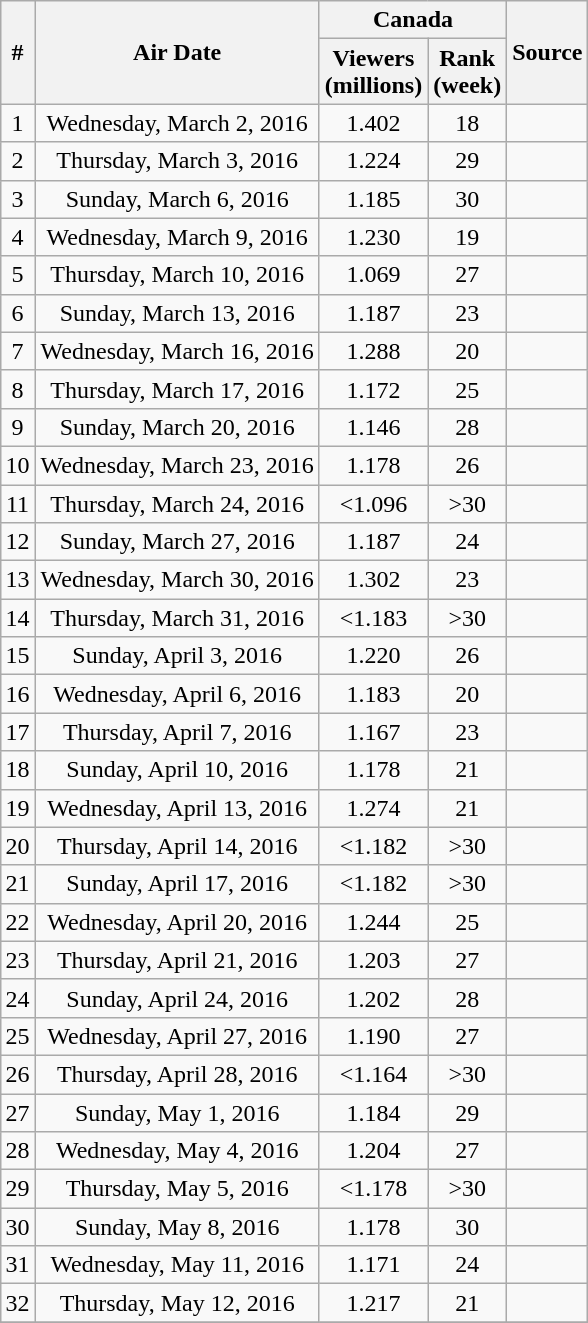<table class="wikitable" style="margin:auto; margin:auto;">
<tr>
<th rowspan="2">#</th>
<th rowspan="2">Air Date</th>
<th colspan="2" style="text-align:center" class="unsortable">Canada</th>
<th rowspan="2" class="unsortable">Source</th>
</tr>
<tr>
<th>Viewers<br>(millions)</th>
<th>Rank<br>(week)</th>
</tr>
<tr>
<td style="text-align:center">1</td>
<td style="text-align:center">Wednesday, March 2, 2016</td>
<td style="text-align:center">1.402</td>
<td style="text-align:center">18</td>
<td style="text-align:center"></td>
</tr>
<tr>
<td style="text-align:center">2</td>
<td style="text-align:center">Thursday, March 3, 2016</td>
<td style="text-align:center">1.224</td>
<td style="text-align:center">29</td>
<td style="text-align:center"></td>
</tr>
<tr>
<td style="text-align:center">3</td>
<td style="text-align:center">Sunday, March 6, 2016</td>
<td style="text-align:center">1.185</td>
<td style="text-align:center">30</td>
<td style="text-align:center"></td>
</tr>
<tr>
<td style="text-align:center">4</td>
<td style="text-align:center">Wednesday, March 9, 2016</td>
<td style="text-align:center">1.230</td>
<td style="text-align:center">19</td>
<td style="text-align:center"></td>
</tr>
<tr>
<td style="text-align:center">5</td>
<td style="text-align:center">Thursday, March 10, 2016</td>
<td style="text-align:center">1.069</td>
<td style="text-align:center">27</td>
<td style="text-align:center"></td>
</tr>
<tr>
<td style="text-align:center">6</td>
<td style="text-align:center">Sunday, March 13, 2016</td>
<td style="text-align:center">1.187</td>
<td style="text-align:center">23</td>
<td style="text-align:center"></td>
</tr>
<tr>
<td style="text-align:center">7</td>
<td style="text-align:center">Wednesday, March 16, 2016</td>
<td style="text-align:center">1.288</td>
<td style="text-align:center">20</td>
<td style="text-align:center"></td>
</tr>
<tr>
<td style="text-align:center">8</td>
<td style="text-align:center">Thursday, March 17, 2016</td>
<td style="text-align:center">1.172</td>
<td style="text-align:center">25</td>
<td style="text-align:center"></td>
</tr>
<tr>
<td style="text-align:center">9</td>
<td style="text-align:center">Sunday, March 20, 2016</td>
<td style="text-align:center">1.146</td>
<td style="text-align:center">28</td>
<td style="text-align:center"></td>
</tr>
<tr>
<td style="text-align:center">10</td>
<td style="text-align:center">Wednesday, March 23, 2016</td>
<td style="text-align:center">1.178</td>
<td style="text-align:center">26</td>
<td style="text-align:center"></td>
</tr>
<tr>
<td style="text-align:center">11</td>
<td style="text-align:center">Thursday, March 24, 2016</td>
<td style="text-align:center"><1.096</td>
<td style="text-align:center">>30</td>
<td style="text-align:center"></td>
</tr>
<tr>
<td style="text-align:center">12</td>
<td style="text-align:center">Sunday, March 27, 2016</td>
<td style="text-align:center">1.187</td>
<td style="text-align:center">24</td>
<td style="text-align:center"></td>
</tr>
<tr>
<td style="text-align:center">13</td>
<td style="text-align:center">Wednesday, March 30, 2016</td>
<td style="text-align:center">1.302</td>
<td style="text-align:center">23</td>
<td style="text-align:center"></td>
</tr>
<tr>
<td style="text-align:center">14</td>
<td style="text-align:center">Thursday, March 31, 2016</td>
<td style="text-align:center"><1.183</td>
<td style="text-align:center">>30</td>
<td style="text-align:center"></td>
</tr>
<tr>
<td style="text-align:center">15</td>
<td style="text-align:center">Sunday, April 3, 2016</td>
<td style="text-align:center">1.220</td>
<td style="text-align:center">26</td>
<td style="text-align:center"></td>
</tr>
<tr>
<td style="text-align:center">16</td>
<td style="text-align:center">Wednesday, April 6, 2016</td>
<td style="text-align:center">1.183</td>
<td style="text-align:center">20</td>
<td style="text-align:center"></td>
</tr>
<tr>
<td style="text-align:center">17</td>
<td style="text-align:center">Thursday, April 7, 2016</td>
<td style="text-align:center">1.167</td>
<td style="text-align:center">23</td>
<td style="text-align:center"></td>
</tr>
<tr>
<td style="text-align:center">18</td>
<td style="text-align:center">Sunday, April 10, 2016</td>
<td style="text-align:center">1.178</td>
<td style="text-align:center">21</td>
<td style="text-align:center"></td>
</tr>
<tr>
<td style="text-align:center">19</td>
<td style="text-align:center">Wednesday, April 13, 2016</td>
<td style="text-align:center">1.274</td>
<td style="text-align:center">21</td>
<td style="text-align:center"></td>
</tr>
<tr>
<td style="text-align:center">20</td>
<td style="text-align:center">Thursday, April 14, 2016</td>
<td style="text-align:center"><1.182</td>
<td style="text-align:center">>30</td>
<td style="text-align:center"></td>
</tr>
<tr>
<td style="text-align:center">21</td>
<td style="text-align:center">Sunday, April 17, 2016</td>
<td style="text-align:center"><1.182</td>
<td style="text-align:center">>30</td>
<td style="text-align:center"></td>
</tr>
<tr>
<td style="text-align:center">22</td>
<td style="text-align:center">Wednesday, April 20, 2016</td>
<td style="text-align:center">1.244</td>
<td style="text-align:center">25</td>
<td style="text-align:center"></td>
</tr>
<tr>
<td style="text-align:center">23</td>
<td style="text-align:center">Thursday, April 21, 2016</td>
<td style="text-align:center">1.203</td>
<td style="text-align:center">27</td>
<td style="text-align:center"></td>
</tr>
<tr>
<td style="text-align:center">24</td>
<td style="text-align:center">Sunday, April 24, 2016</td>
<td style="text-align:center">1.202</td>
<td style="text-align:center">28</td>
<td style="text-align:center"></td>
</tr>
<tr>
<td style="text-align:center">25</td>
<td style="text-align:center">Wednesday, April 27, 2016</td>
<td style="text-align:center">1.190</td>
<td style="text-align:center">27</td>
<td style="text-align:center"></td>
</tr>
<tr>
<td style="text-align:center">26</td>
<td style="text-align:center">Thursday, April 28, 2016</td>
<td style="text-align:center"><1.164</td>
<td style="text-align:center">>30</td>
<td style="text-align:center"></td>
</tr>
<tr>
<td style="text-align:center">27</td>
<td style="text-align:center">Sunday, May 1, 2016</td>
<td style="text-align:center">1.184</td>
<td style="text-align:center">29</td>
<td style="text-align:center"></td>
</tr>
<tr>
<td style="text-align:center">28</td>
<td style="text-align:center">Wednesday, May 4, 2016</td>
<td style="text-align:center">1.204</td>
<td style="text-align:center">27</td>
<td style="text-align:center"></td>
</tr>
<tr>
<td style="text-align:center">29</td>
<td style="text-align:center">Thursday, May 5, 2016</td>
<td style="text-align:center"><1.178</td>
<td style="text-align:center">>30</td>
<td style="text-align:center"></td>
</tr>
<tr>
<td style="text-align:center">30</td>
<td style="text-align:center">Sunday, May 8, 2016</td>
<td style="text-align:center">1.178</td>
<td style="text-align:center">30</td>
<td style="text-align:center"></td>
</tr>
<tr>
<td style="text-align:center">31</td>
<td style="text-align:center">Wednesday, May 11, 2016</td>
<td style="text-align:center">1.171</td>
<td style="text-align:center">24</td>
<td style="text-align:center"></td>
</tr>
<tr>
<td style="text-align:center">32</td>
<td style="text-align:center">Thursday, May 12, 2016</td>
<td style="text-align:center">1.217</td>
<td style="text-align:center">21</td>
<td style="text-align:center"></td>
</tr>
<tr>
</tr>
</table>
